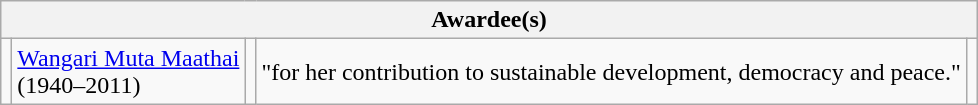<table class="wikitable">
<tr>
<th colspan="5">Awardee(s)</th>
</tr>
<tr>
<td></td>
<td><a href='#'>Wangari Muta Maathai</a><br>(1940–2011)</td>
<td></td>
<td>"for her contribution to sustainable development, democracy and peace."</td>
<td></td>
</tr>
</table>
